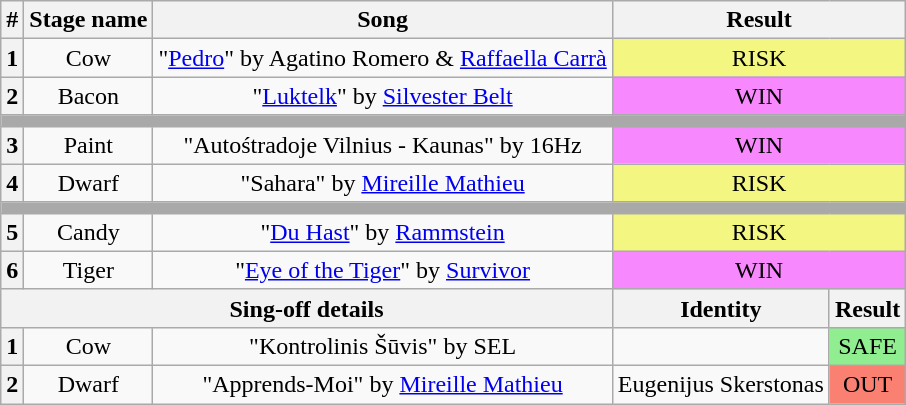<table class="wikitable plainrowheaders" style="text-align: center">
<tr>
<th>#</th>
<th>Stage name</th>
<th>Song</th>
<th colspan="2">Result</th>
</tr>
<tr>
<th>1</th>
<td>Cow</td>
<td>"<a href='#'>Pedro</a>" by Agatino Romero & <a href='#'>Raffaella Carrà</a></td>
<td colspan="2" bgcolor="#F3F781">RISK</td>
</tr>
<tr>
<th>2</th>
<td>Bacon</td>
<td>"<a href='#'>Luktelk</a>" by <a href='#'>Silvester Belt</a></td>
<td colspan="2" bgcolor=#F888FD>WIN</td>
</tr>
<tr>
<td colspan="5" style="background:darkgray"></td>
</tr>
<tr>
<th>3</th>
<td>Paint</td>
<td>"Autośtradoje Vilnius - Kaunas" by 16Hz</td>
<td colspan="2" bgcolor=#F888FD>WIN</td>
</tr>
<tr>
<th>4</th>
<td>Dwarf</td>
<td>"Sahara" by <a href='#'>Mireille Mathieu</a></td>
<td colspan="2" bgcolor="#F3F781">RISK</td>
</tr>
<tr>
<td colspan="5" style="background:darkgray"></td>
</tr>
<tr>
<th>5</th>
<td>Candy</td>
<td>"<a href='#'>Du Hast</a>" by <a href='#'>Rammstein</a></td>
<td colspan="2" bgcolor="#F3F781">RISK</td>
</tr>
<tr>
<th>6</th>
<td>Tiger</td>
<td>"<a href='#'>Eye of the Tiger</a>" by <a href='#'>Survivor</a></td>
<td colspan="2" bgcolor=#F888FD>WIN</td>
</tr>
<tr>
<th colspan="3">Sing-off details</th>
<th>Identity</th>
<th>Result</th>
</tr>
<tr>
<th>1</th>
<td>Cow</td>
<td>"Kontrolinis Šūvis" by SEL</td>
<td></td>
<td bgcolor="lightgreen">SAFE</td>
</tr>
<tr>
<th>2</th>
<td>Dwarf</td>
<td>"Apprends-Moi" by <a href='#'>Mireille Mathieu</a></td>
<td>Eugenijus Skerstonas</td>
<td bgcolor="salmon">OUT</td>
</tr>
</table>
